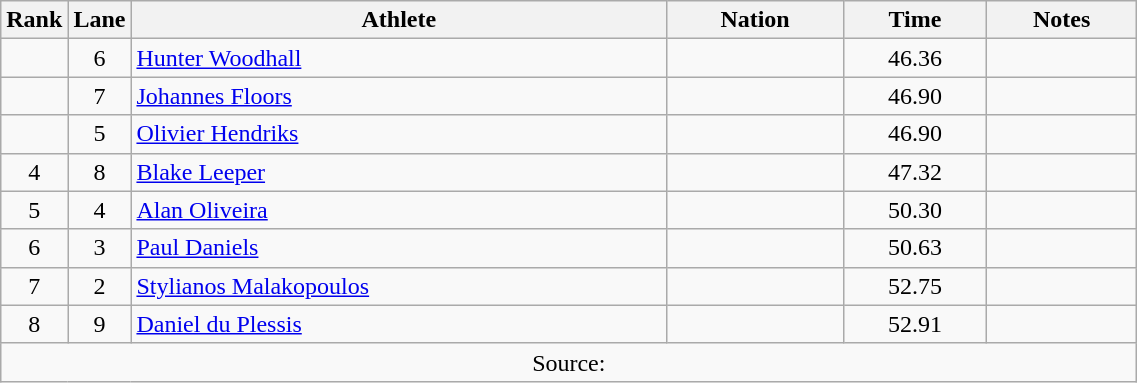<table class="wikitable sortable" style="text-align:center;width: 60%;">
<tr>
<th scope="col" style="width: 10px;">Rank</th>
<th scope="col" style="width: 10px;">Lane</th>
<th scope="col">Athlete</th>
<th scope="col">Nation</th>
<th scope="col">Time</th>
<th scope="col">Notes</th>
</tr>
<tr>
<td></td>
<td>6</td>
<td align=left><a href='#'>Hunter Woodhall</a></td>
<td align=left></td>
<td>46.36</td>
<td></td>
</tr>
<tr>
<td></td>
<td>7</td>
<td align=left><a href='#'>Johannes Floors</a></td>
<td align=left></td>
<td>46.90</td>
<td></td>
</tr>
<tr>
<td></td>
<td>5</td>
<td align=left><a href='#'>Olivier Hendriks</a></td>
<td align=left></td>
<td>46.90</td>
<td></td>
</tr>
<tr>
<td>4</td>
<td>8</td>
<td align=left><a href='#'>Blake Leeper</a></td>
<td align=left></td>
<td>47.32</td>
<td></td>
</tr>
<tr>
<td>5</td>
<td>4</td>
<td align=left><a href='#'>Alan Oliveira</a></td>
<td align=left></td>
<td>50.30</td>
<td></td>
</tr>
<tr>
<td>6</td>
<td>3</td>
<td align=left><a href='#'>Paul Daniels</a></td>
<td align=left></td>
<td>50.63</td>
<td></td>
</tr>
<tr>
<td>7</td>
<td>2</td>
<td align=left><a href='#'>Stylianos Malakopoulos</a></td>
<td align=left></td>
<td>52.75</td>
<td></td>
</tr>
<tr>
<td>8</td>
<td>9</td>
<td align=left><a href='#'>Daniel du Plessis</a></td>
<td align=left></td>
<td>52.91</td>
<td></td>
</tr>
<tr class="sortbottom">
<td colspan="6">Source:</td>
</tr>
</table>
